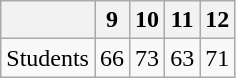<table class="wikitable">
<tr>
<th></th>
<th>9</th>
<th>10</th>
<th>11</th>
<th>12</th>
</tr>
<tr>
<td>Students</td>
<td>66</td>
<td>73</td>
<td>63</td>
<td>71</td>
</tr>
</table>
